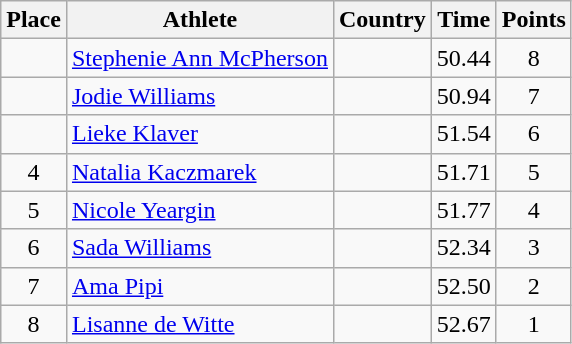<table class="wikitable">
<tr>
<th>Place</th>
<th>Athlete</th>
<th>Country</th>
<th>Time</th>
<th>Points</th>
</tr>
<tr>
<td align=center></td>
<td><a href='#'>Stephenie Ann McPherson</a></td>
<td></td>
<td>50.44</td>
<td align=center>8</td>
</tr>
<tr>
<td align=center></td>
<td><a href='#'>Jodie Williams</a></td>
<td></td>
<td>50.94</td>
<td align=center>7</td>
</tr>
<tr>
<td align=center></td>
<td><a href='#'>Lieke Klaver</a></td>
<td></td>
<td>51.54</td>
<td align=center>6</td>
</tr>
<tr>
<td align=center>4</td>
<td><a href='#'>Natalia Kaczmarek</a></td>
<td></td>
<td>51.71</td>
<td align=center>5</td>
</tr>
<tr>
<td align=center>5</td>
<td><a href='#'>Nicole Yeargin</a></td>
<td></td>
<td>51.77</td>
<td align=center>4</td>
</tr>
<tr>
<td align=center>6</td>
<td><a href='#'>Sada Williams</a></td>
<td></td>
<td>52.34</td>
<td align=center>3</td>
</tr>
<tr>
<td align=center>7</td>
<td><a href='#'>Ama Pipi</a></td>
<td></td>
<td>52.50</td>
<td align=center>2</td>
</tr>
<tr>
<td align=center>8</td>
<td><a href='#'>Lisanne de Witte</a></td>
<td></td>
<td>52.67</td>
<td align=center>1</td>
</tr>
</table>
